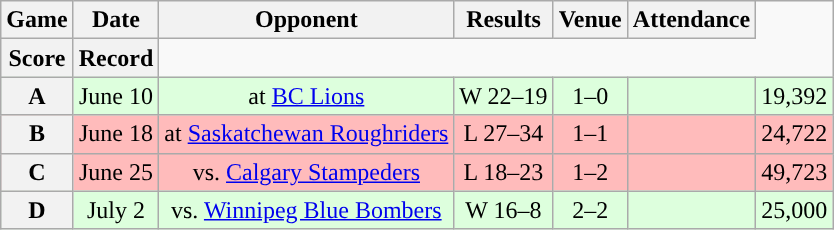<table class="wikitable" style="text-align:center">
<tr>
<th>Game</th>
<th>Date</th>
<th>Opponent</th>
<th>Results</th>
<th>Venue</th>
<th>Attendance</th>
</tr>
<tr>
<th>Score</th>
<th>Record</th>
</tr>
<tr style="background:#ddffdd">
<th>A</th>
<td>June 10</td>
<td>at <a href='#'>BC Lions</a></td>
<td>W 22–19</td>
<td>1–0</td>
<td></td>
<td>19,392</td>
</tr>
<tr style="background:#ffbbbb">
<th>B</th>
<td>June 18</td>
<td>at <a href='#'>Saskatchewan Roughriders</a></td>
<td>L 27–34</td>
<td>1–1</td>
<td></td>
<td>24,722</td>
</tr>
<tr style="background:#ffbbbb">
<th>C</th>
<td>June 25</td>
<td>vs. <a href='#'>Calgary Stampeders</a></td>
<td>L 18–23</td>
<td>1–2</td>
<td></td>
<td>49,723</td>
</tr>
<tr style="background:#ddffdd">
<th>D</th>
<td>July 2</td>
<td>vs. <a href='#'>Winnipeg Blue Bombers</a></td>
<td>W 16–8</td>
<td>2–2</td>
<td></td>
<td>25,000</td>
</tr>
</table>
